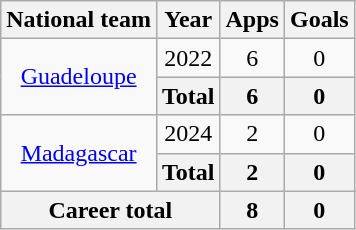<table class="wikitable" style="text-align:center">
<tr>
<th>National team</th>
<th>Year</th>
<th>Apps</th>
<th>Goals</th>
</tr>
<tr>
<td rowspan=2><a href='#'>Guadeloupe</a></td>
<td>2022</td>
<td>6</td>
<td>0</td>
</tr>
<tr>
<th>Total</th>
<th>6</th>
<th>0</th>
</tr>
<tr>
<td rowspan=2><a href='#'>Madagascar</a></td>
<td>2024</td>
<td>2</td>
<td>0</td>
</tr>
<tr>
<th>Total</th>
<th>2</th>
<th>0</th>
</tr>
<tr>
<th colspan=2>Career total</th>
<th>8</th>
<th>0</th>
</tr>
</table>
